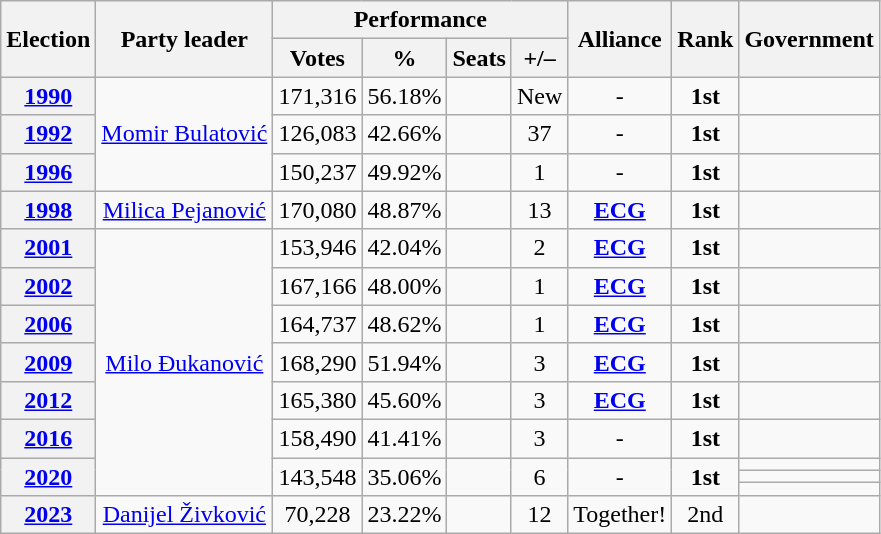<table class=wikitable style="text-align:center">
<tr>
<th rowspan="2"><strong>Election</strong></th>
<th rowspan="2">Party leader</th>
<th colspan="4" scope="col">Performance</th>
<th rowspan="2">Alliance</th>
<th rowspan="2">Rank</th>
<th rowspan="2">Government</th>
</tr>
<tr>
<th>Votes</th>
<th>%</th>
<th>Seats</th>
<th>+/–</th>
</tr>
<tr>
<th><a href='#'>1990</a></th>
<td rowspan="3"><a href='#'>Momir Bulatović</a></td>
<td>171,316</td>
<td>56.18%</td>
<td></td>
<td>New</td>
<td>-</td>
<td><strong>1st</strong></td>
<td></td>
</tr>
<tr>
<th><a href='#'>1992</a></th>
<td>126,083</td>
<td>42.66%</td>
<td></td>
<td> 37</td>
<td>-</td>
<td><strong>1st</strong></td>
<td></td>
</tr>
<tr>
<th><a href='#'>1996</a></th>
<td>150,237</td>
<td>49.92%</td>
<td></td>
<td> 1</td>
<td>-</td>
<td><strong>1st</strong></td>
<td></td>
</tr>
<tr>
<th><a href='#'>1998</a></th>
<td><a href='#'>Milica Pejanović</a></td>
<td>170,080</td>
<td>48.87%</td>
<td></td>
<td> 13</td>
<td><strong><a href='#'>ECG</a></strong></td>
<td><strong>1st</strong></td>
<td></td>
</tr>
<tr>
<th><a href='#'>2001</a></th>
<td rowspan="9"><a href='#'>Milo Đukanović</a></td>
<td>153,946</td>
<td>42.04%</td>
<td></td>
<td> 2</td>
<td><strong><a href='#'>ECG</a></strong></td>
<td><strong>1st</strong></td>
<td></td>
</tr>
<tr>
<th><a href='#'>2002</a></th>
<td>167,166</td>
<td>48.00%</td>
<td></td>
<td> 1</td>
<td><a href='#'><strong>ECG</strong></a></td>
<td><strong>1st</strong></td>
<td></td>
</tr>
<tr>
<th><a href='#'>2006</a></th>
<td>164,737</td>
<td>48.62%</td>
<td></td>
<td> 1</td>
<td><a href='#'><strong>ECG</strong></a></td>
<td><strong>1st</strong></td>
<td></td>
</tr>
<tr>
<th><a href='#'>2009</a></th>
<td>168,290</td>
<td>51.94%</td>
<td></td>
<td> 3</td>
<td><a href='#'><strong>ECG</strong></a></td>
<td><strong>1st</strong></td>
<td></td>
</tr>
<tr>
<th><a href='#'>2012</a></th>
<td>165,380</td>
<td>45.60%</td>
<td></td>
<td> 3</td>
<td><strong><a href='#'>ECG</a></strong></td>
<td><strong>1st</strong></td>
<td></td>
</tr>
<tr>
<th><a href='#'>2016</a></th>
<td>158,490</td>
<td>41.41%</td>
<td></td>
<td> 3</td>
<td>-</td>
<td><strong>1st</strong></td>
<td></td>
</tr>
<tr>
<th rowspan="3"><a href='#'>2020</a></th>
<td rowspan="3">143,548</td>
<td rowspan="3">35.06%</td>
<td rowspan="3"></td>
<td rowspan="3">6</td>
<td rowspan="3">-</td>
<td rowspan="3"><strong>1st</strong></td>
<td> </td>
</tr>
<tr>
<td> </td>
</tr>
<tr>
<td> </td>
</tr>
<tr>
<th><a href='#'>2023</a></th>
<td><a href='#'>Danijel Živković</a></td>
<td>70,228</td>
<td>23.22%</td>
<td></td>
<td> 12</td>
<td>Together!</td>
<td>2nd</td>
<td></td>
</tr>
</table>
